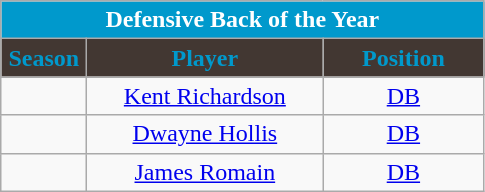<table class="wikitable sortable" style="text-align:center">
<tr>
<td colspan="4" style="background:#09C; color:#fff;"><strong>Defensive Back of the Year</strong></td>
</tr>
<tr>
<th style="width:50px; background:#423732; color:#09C;">Season</th>
<th style="width:150px; background:#423732; color:#09C;">Player</th>
<th style="width:100px; background:#423732; color:#09C;">Position</th>
</tr>
<tr>
<td></td>
<td><a href='#'>Kent Richardson</a></td>
<td><a href='#'>DB</a></td>
</tr>
<tr>
<td></td>
<td><a href='#'>Dwayne Hollis</a></td>
<td><a href='#'>DB</a></td>
</tr>
<tr>
<td></td>
<td><a href='#'>James Romain</a></td>
<td><a href='#'>DB</a></td>
</tr>
</table>
